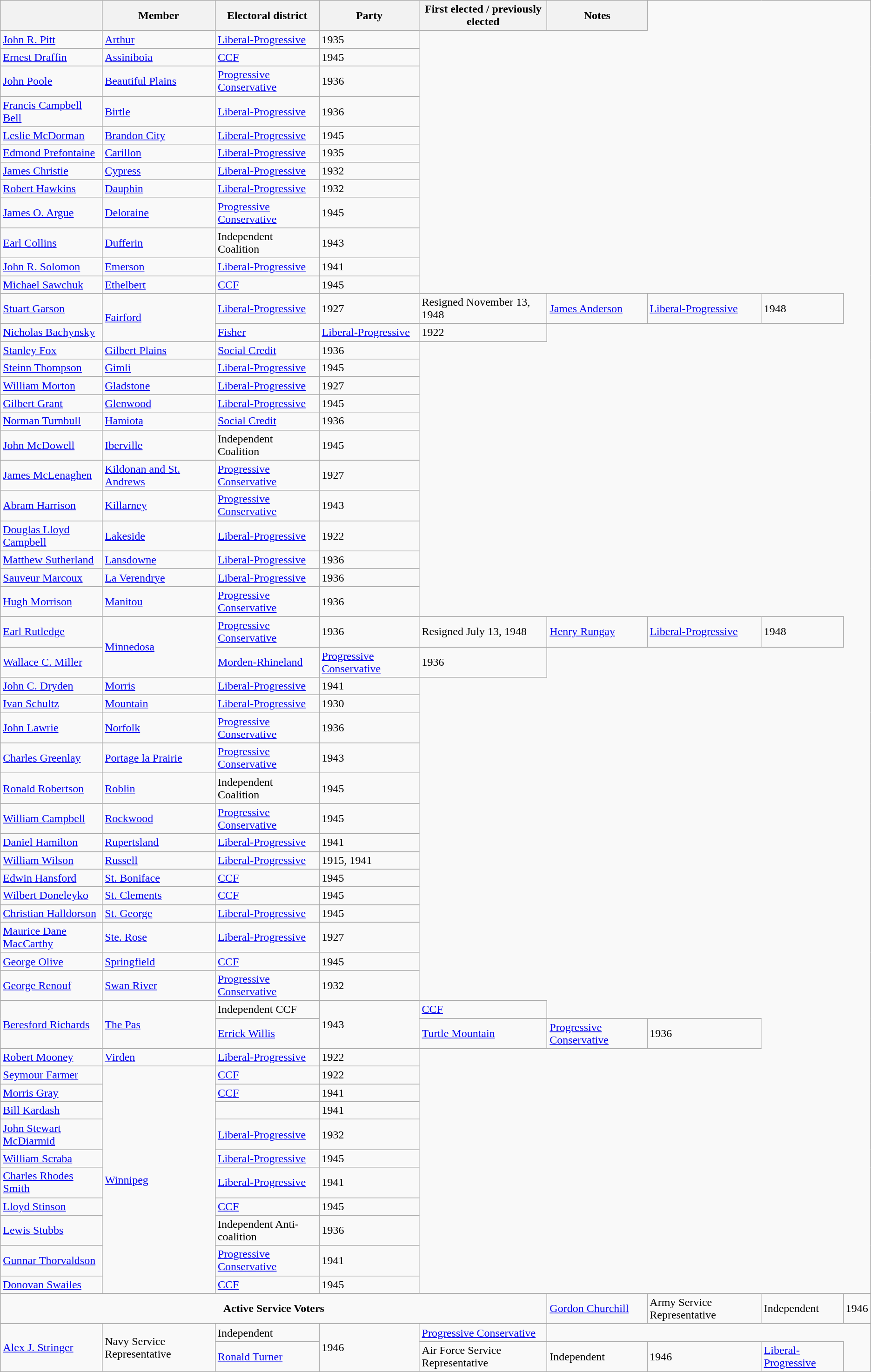<table class="wikitable sortable">
<tr>
<th></th>
<th>Member</th>
<th>Electoral district</th>
<th>Party</th>
<th>First elected / previously elected</th>
<th>Notes</th>
</tr>
<tr>
<td><a href='#'>John R. Pitt</a></td>
<td><a href='#'>Arthur</a></td>
<td><a href='#'>Liberal-Progressive</a></td>
<td>1935</td>
</tr>
<tr>
<td><a href='#'>Ernest Draffin</a></td>
<td><a href='#'>Assiniboia</a></td>
<td><a href='#'>CCF</a></td>
<td>1945</td>
</tr>
<tr>
<td><a href='#'>John Poole</a></td>
<td><a href='#'>Beautiful Plains</a></td>
<td><a href='#'>Progressive Conservative</a></td>
<td>1936</td>
</tr>
<tr>
<td><a href='#'>Francis Campbell Bell</a></td>
<td><a href='#'>Birtle</a></td>
<td><a href='#'>Liberal-Progressive</a></td>
<td>1936</td>
</tr>
<tr>
<td><a href='#'>Leslie McDorman</a></td>
<td><a href='#'>Brandon City</a></td>
<td><a href='#'>Liberal-Progressive</a></td>
<td>1945</td>
</tr>
<tr>
<td><a href='#'>Edmond Prefontaine</a></td>
<td><a href='#'>Carillon</a></td>
<td><a href='#'>Liberal-Progressive</a></td>
<td>1935</td>
</tr>
<tr>
<td><a href='#'>James Christie</a></td>
<td><a href='#'>Cypress</a></td>
<td><a href='#'>Liberal-Progressive</a></td>
<td>1932</td>
</tr>
<tr>
<td><a href='#'>Robert Hawkins</a></td>
<td><a href='#'>Dauphin</a></td>
<td><a href='#'>Liberal-Progressive</a></td>
<td>1932</td>
</tr>
<tr>
<td><a href='#'>James O. Argue</a></td>
<td><a href='#'>Deloraine</a></td>
<td><a href='#'>Progressive Conservative</a></td>
<td>1945</td>
</tr>
<tr>
<td><a href='#'>Earl Collins</a></td>
<td><a href='#'>Dufferin</a></td>
<td>Independent Coalition</td>
<td>1943</td>
</tr>
<tr>
<td><a href='#'>John R. Solomon</a></td>
<td><a href='#'>Emerson</a></td>
<td><a href='#'>Liberal-Progressive</a></td>
<td>1941</td>
</tr>
<tr>
<td><a href='#'>Michael Sawchuk</a></td>
<td><a href='#'>Ethelbert</a></td>
<td><a href='#'>CCF</a></td>
<td>1945</td>
</tr>
<tr>
<td><a href='#'>Stuart Garson</a></td>
<td rowspan=2><a href='#'>Fairford</a></td>
<td><a href='#'>Liberal-Progressive</a></td>
<td>1927</td>
<td>Resigned November 13, 1948<br></td>
<td><a href='#'>James Anderson</a></td>
<td><a href='#'>Liberal-Progressive</a></td>
<td>1948</td>
</tr>
<tr>
<td><a href='#'>Nicholas Bachynsky</a></td>
<td><a href='#'>Fisher</a></td>
<td><a href='#'>Liberal-Progressive</a></td>
<td>1922</td>
</tr>
<tr>
<td><a href='#'>Stanley Fox</a></td>
<td><a href='#'>Gilbert Plains</a></td>
<td><a href='#'>Social Credit</a></td>
<td>1936</td>
</tr>
<tr>
<td><a href='#'>Steinn Thompson</a></td>
<td><a href='#'>Gimli</a></td>
<td><a href='#'>Liberal-Progressive</a></td>
<td>1945</td>
</tr>
<tr>
<td><a href='#'>William Morton</a></td>
<td><a href='#'>Gladstone</a></td>
<td><a href='#'>Liberal-Progressive</a></td>
<td>1927</td>
</tr>
<tr>
<td><a href='#'>Gilbert Grant</a></td>
<td><a href='#'>Glenwood</a></td>
<td><a href='#'>Liberal-Progressive</a></td>
<td>1945</td>
</tr>
<tr>
<td><a href='#'>Norman Turnbull</a></td>
<td><a href='#'>Hamiota</a></td>
<td><a href='#'>Social Credit</a></td>
<td>1936</td>
</tr>
<tr>
<td><a href='#'>John McDowell</a></td>
<td><a href='#'>Iberville</a></td>
<td>Independent Coalition</td>
<td>1945</td>
</tr>
<tr>
<td><a href='#'>James McLenaghen</a></td>
<td><a href='#'>Kildonan and St. Andrews</a></td>
<td><a href='#'>Progressive Conservative</a></td>
<td>1927</td>
</tr>
<tr>
<td><a href='#'>Abram Harrison</a></td>
<td><a href='#'>Killarney</a></td>
<td><a href='#'>Progressive Conservative</a></td>
<td>1943</td>
</tr>
<tr>
<td><a href='#'>Douglas Lloyd Campbell</a></td>
<td><a href='#'>Lakeside</a></td>
<td><a href='#'>Liberal-Progressive</a></td>
<td>1922</td>
</tr>
<tr>
<td><a href='#'>Matthew Sutherland</a></td>
<td><a href='#'>Lansdowne</a></td>
<td><a href='#'>Liberal-Progressive</a></td>
<td>1936</td>
</tr>
<tr>
<td><a href='#'>Sauveur Marcoux</a></td>
<td><a href='#'>La Verendrye</a></td>
<td><a href='#'>Liberal-Progressive</a></td>
<td>1936</td>
</tr>
<tr>
<td><a href='#'>Hugh Morrison</a></td>
<td><a href='#'>Manitou</a></td>
<td><a href='#'>Progressive Conservative</a></td>
<td>1936</td>
</tr>
<tr>
<td><a href='#'>Earl Rutledge</a></td>
<td rowspan=2><a href='#'>Minnedosa</a></td>
<td><a href='#'>Progressive Conservative</a></td>
<td>1936</td>
<td>Resigned July 13, 1948<br></td>
<td><a href='#'>Henry Rungay</a></td>
<td><a href='#'>Liberal-Progressive</a></td>
<td>1948</td>
</tr>
<tr>
<td><a href='#'>Wallace C. Miller</a></td>
<td><a href='#'>Morden-Rhineland</a></td>
<td><a href='#'>Progressive Conservative</a></td>
<td>1936</td>
</tr>
<tr>
<td><a href='#'>John C. Dryden</a></td>
<td><a href='#'>Morris</a></td>
<td><a href='#'>Liberal-Progressive</a></td>
<td>1941</td>
</tr>
<tr>
<td><a href='#'>Ivan Schultz</a></td>
<td><a href='#'>Mountain</a></td>
<td><a href='#'>Liberal-Progressive</a></td>
<td>1930</td>
</tr>
<tr>
<td><a href='#'>John Lawrie</a></td>
<td><a href='#'>Norfolk</a></td>
<td><a href='#'>Progressive Conservative</a></td>
<td>1936</td>
</tr>
<tr>
<td><a href='#'>Charles Greenlay</a></td>
<td><a href='#'>Portage la Prairie</a></td>
<td><a href='#'>Progressive Conservative</a></td>
<td>1943</td>
</tr>
<tr>
<td><a href='#'>Ronald Robertson</a></td>
<td><a href='#'>Roblin</a></td>
<td>Independent Coalition</td>
<td>1945</td>
</tr>
<tr>
<td><a href='#'>William Campbell</a></td>
<td><a href='#'>Rockwood</a></td>
<td><a href='#'>Progressive Conservative</a></td>
<td>1945</td>
</tr>
<tr>
<td><a href='#'>Daniel Hamilton</a></td>
<td><a href='#'>Rupertsland</a></td>
<td><a href='#'>Liberal-Progressive</a></td>
<td>1941</td>
</tr>
<tr>
<td><a href='#'>William Wilson</a></td>
<td><a href='#'>Russell</a></td>
<td><a href='#'>Liberal-Progressive</a></td>
<td>1915, 1941</td>
</tr>
<tr>
<td><a href='#'>Edwin Hansford</a></td>
<td><a href='#'>St. Boniface</a></td>
<td><a href='#'>CCF</a></td>
<td>1945</td>
</tr>
<tr>
<td><a href='#'>Wilbert Doneleyko</a></td>
<td><a href='#'>St. Clements</a></td>
<td><a href='#'>CCF</a></td>
<td>1945</td>
</tr>
<tr>
<td><a href='#'>Christian Halldorson</a></td>
<td><a href='#'>St. George</a></td>
<td><a href='#'>Liberal-Progressive</a></td>
<td>1945</td>
</tr>
<tr>
<td><a href='#'>Maurice Dane MacCarthy</a></td>
<td><a href='#'>Ste. Rose</a></td>
<td><a href='#'>Liberal-Progressive</a></td>
<td>1927</td>
</tr>
<tr>
<td><a href='#'>George Olive</a></td>
<td><a href='#'>Springfield</a></td>
<td><a href='#'>CCF</a></td>
<td>1945</td>
</tr>
<tr>
<td><a href='#'>George Renouf</a></td>
<td><a href='#'>Swan River</a></td>
<td><a href='#'>Progressive Conservative</a></td>
<td>1932</td>
</tr>
<tr>
<td rowspan=2><a href='#'>Beresford Richards</a></td>
<td rowspan=2><a href='#'>The Pas</a></td>
<td>Independent CCF</td>
<td rowspan=2>1943<br></td>
<td><a href='#'>CCF</a></td>
</tr>
<tr>
<td><a href='#'>Errick Willis</a></td>
<td><a href='#'>Turtle Mountain</a></td>
<td><a href='#'>Progressive Conservative</a></td>
<td>1936</td>
</tr>
<tr>
<td><a href='#'>Robert Mooney</a></td>
<td><a href='#'>Virden</a></td>
<td><a href='#'>Liberal-Progressive</a></td>
<td>1922</td>
</tr>
<tr>
<td><a href='#'>Seymour Farmer</a></td>
<td rowspan=10><a href='#'>Winnipeg</a></td>
<td><a href='#'>CCF</a></td>
<td>1922</td>
</tr>
<tr>
<td><a href='#'>Morris Gray</a></td>
<td><a href='#'>CCF</a></td>
<td>1941</td>
</tr>
<tr>
<td><a href='#'>Bill Kardash</a></td>
<td></td>
<td>1941</td>
</tr>
<tr>
<td><a href='#'>John Stewart McDiarmid</a></td>
<td><a href='#'>Liberal-Progressive</a></td>
<td>1932</td>
</tr>
<tr>
<td><a href='#'>William Scraba</a></td>
<td><a href='#'>Liberal-Progressive</a></td>
<td>1945</td>
</tr>
<tr>
<td><a href='#'>Charles Rhodes Smith</a></td>
<td><a href='#'>Liberal-Progressive</a></td>
<td>1941</td>
</tr>
<tr>
<td><a href='#'>Lloyd Stinson</a></td>
<td><a href='#'>CCF</a></td>
<td>1945</td>
</tr>
<tr>
<td><a href='#'>Lewis Stubbs</a></td>
<td>Independent Anti-coalition</td>
<td>1936</td>
</tr>
<tr>
<td><a href='#'>Gunnar Thorvaldson</a></td>
<td><a href='#'>Progressive Conservative</a></td>
<td>1941</td>
</tr>
<tr>
<td><a href='#'>Donovan Swailes</a></td>
<td><a href='#'>CCF</a></td>
<td>1945</td>
</tr>
<tr>
<td colspan=5 align="center"><strong>Active Service Voters</strong><br></td>
<td><a href='#'>Gordon Churchill</a></td>
<td>Army Service Representative</td>
<td>Independent</td>
<td>1946</td>
</tr>
<tr>
<td rowspan=2><a href='#'>Alex J. Stringer</a></td>
<td rowspan=2>Navy Service Representative</td>
<td>Independent</td>
<td rowspan=2>1946<br></td>
<td><a href='#'>Progressive Conservative</a></td>
</tr>
<tr>
<td rowspan=2><a href='#'>Ronald Turner</a></td>
<td rowspan=2>Air Force Service Representative</td>
<td>Independent</td>
<td rowspan=2>1946<br></td>
<td><a href='#'>Liberal-Progressive</a></td>
</tr>
</table>
